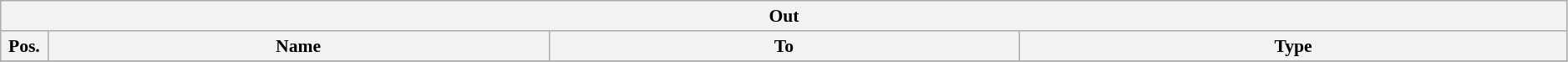<table class="wikitable" style="font-size:90%;width:99%;">
<tr>
<th colspan="4">Out</th>
</tr>
<tr>
<th width=3%>Pos.</th>
<th width=32%>Name</th>
<th width=30%>To</th>
<th width=35%>Type</th>
</tr>
<tr>
</tr>
</table>
